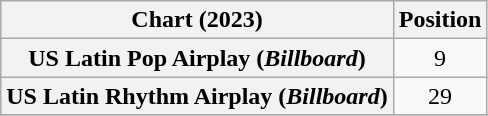<table class="wikitable sortable plainrowheaders" style="text-align:center">
<tr>
<th scope="col">Chart (2023)</th>
<th scope="col">Position</th>
</tr>
<tr>
<th scope="row">US Latin Pop Airplay (<em>Billboard</em>)</th>
<td>9</td>
</tr>
<tr>
<th scope="row">US Latin Rhythm Airplay (<em>Billboard</em>)</th>
<td>29</td>
</tr>
<tr>
</tr>
</table>
